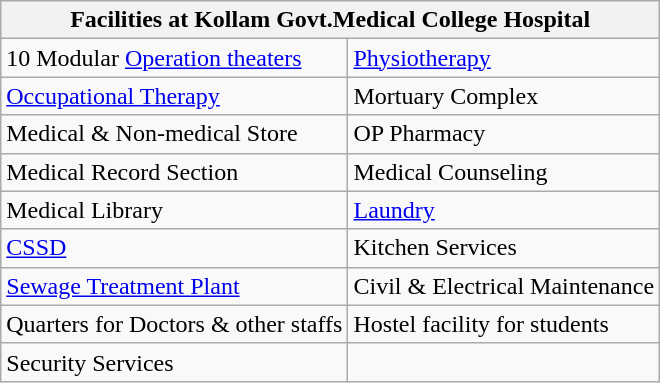<table class="wikitable">
<tr>
<th colspan="2">Facilities at Kollam Govt.Medical College Hospital</th>
</tr>
<tr>
<td>10 Modular <a href='#'>Operation theaters</a></td>
<td><a href='#'>Physiotherapy</a></td>
</tr>
<tr>
<td><a href='#'>Occupational Therapy</a></td>
<td>Mortuary Complex</td>
</tr>
<tr>
<td>Medical & Non-medical Store</td>
<td>OP Pharmacy</td>
</tr>
<tr>
<td>Medical Record Section</td>
<td>Medical Counseling</td>
</tr>
<tr>
<td>Medical Library</td>
<td><a href='#'>Laundry</a></td>
</tr>
<tr>
<td><a href='#'>CSSD</a></td>
<td>Kitchen Services</td>
</tr>
<tr>
<td><a href='#'>Sewage Treatment Plant</a></td>
<td>Civil & Electrical Maintenance</td>
</tr>
<tr>
<td>Quarters for Doctors & other staffs</td>
<td>Hostel facility for students</td>
</tr>
<tr>
<td>Security Services</td>
<td></td>
</tr>
</table>
